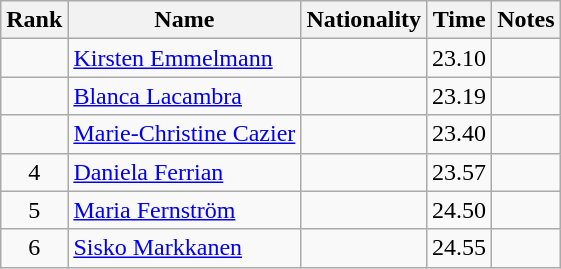<table class="wikitable sortable" style="text-align:center">
<tr>
<th>Rank</th>
<th>Name</th>
<th>Nationality</th>
<th>Time</th>
<th>Notes</th>
</tr>
<tr>
<td></td>
<td align="left"><a href='#'>Kirsten Emmelmann</a></td>
<td align=left></td>
<td>23.10</td>
<td></td>
</tr>
<tr>
<td></td>
<td align="left"><a href='#'>Blanca Lacambra</a></td>
<td align=left></td>
<td>23.19</td>
<td></td>
</tr>
<tr>
<td></td>
<td align="left"><a href='#'>Marie-Christine Cazier</a></td>
<td align=left></td>
<td>23.40</td>
<td></td>
</tr>
<tr>
<td>4</td>
<td align="left"><a href='#'>Daniela Ferrian</a></td>
<td align=left></td>
<td>23.57</td>
<td></td>
</tr>
<tr>
<td>5</td>
<td align="left"><a href='#'>Maria Fernström</a></td>
<td align=left></td>
<td>24.50</td>
<td></td>
</tr>
<tr>
<td>6</td>
<td align="left"><a href='#'>Sisko Markkanen</a></td>
<td align=left></td>
<td>24.55</td>
<td></td>
</tr>
</table>
